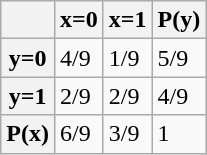<table class="wikitable">
<tr>
<th></th>
<th>x=0</th>
<th>x=1</th>
<th>P(y)</th>
</tr>
<tr>
<th>y=0</th>
<td>4/9</td>
<td>1/9</td>
<td>5/9</td>
</tr>
<tr>
<th>y=1</th>
<td>2/9</td>
<td>2/9</td>
<td>4/9</td>
</tr>
<tr>
<th>P(x)</th>
<td>6/9</td>
<td>3/9</td>
<td>1</td>
</tr>
</table>
